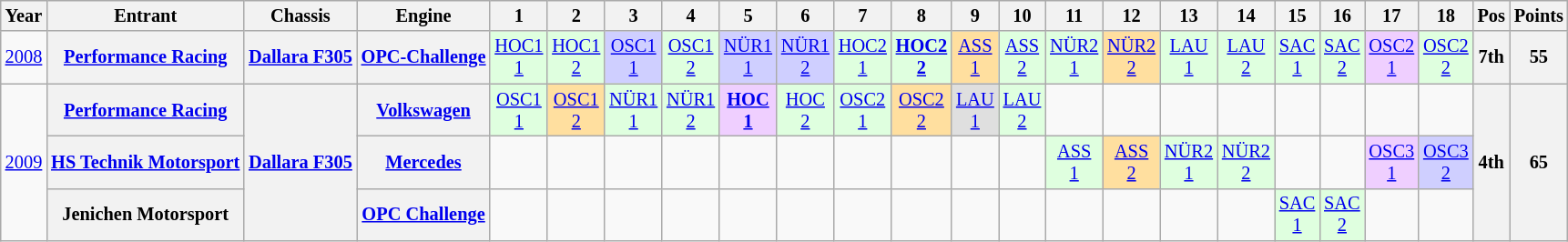<table class="wikitable" style="text-align:center; font-size:85%">
<tr>
<th>Year</th>
<th>Entrant</th>
<th>Chassis</th>
<th>Engine</th>
<th>1</th>
<th>2</th>
<th>3</th>
<th>4</th>
<th>5</th>
<th>6</th>
<th>7</th>
<th>8</th>
<th>9</th>
<th>10</th>
<th>11</th>
<th>12</th>
<th>13</th>
<th>14</th>
<th>15</th>
<th>16</th>
<th>17</th>
<th>18</th>
<th>Pos</th>
<th>Points</th>
</tr>
<tr>
<td><a href='#'>2008</a></td>
<th nowrap><a href='#'>Performance Racing</a></th>
<th nowrap><a href='#'>Dallara F305</a></th>
<th nowrap><a href='#'>OPC-Challenge</a></th>
<td style="background:#DFFFDF;"><a href='#'>HOC1<br>1</a><br></td>
<td style="background:#DFFFDF;"><a href='#'>HOC1<br>2</a><br></td>
<td style="background:#CFCFFF"><a href='#'>OSC1<br>1</a><br></td>
<td style="background:#DFFFDF"><a href='#'>OSC1<br>2</a><br></td>
<td style="background:#CFCFFF"><a href='#'>NÜR1<br>1</a><br></td>
<td style="background:#CFCFFF"><a href='#'>NÜR1<br>2</a><br></td>
<td style="background:#DFFFDF"><a href='#'>HOC2<br>1</a><br></td>
<td style="background:#DFFFDF"><strong><a href='#'>HOC2<br>2</a></strong><br></td>
<td style="background:#FFDF9F;"><a href='#'>ASS<br>1</a><br></td>
<td style="background:#DFFFDF;"><a href='#'>ASS<br>2</a><br></td>
<td style="background:#DFFFDF;"><a href='#'>NÜR2<br>1</a><br></td>
<td style="background:#FFDF9F;"><a href='#'>NÜR2<br>2</a><br></td>
<td style="background:#DFFFDF;"><a href='#'>LAU<br>1</a><br></td>
<td style="background:#DFFFDF;"><a href='#'>LAU<br>2</a><br></td>
<td style="background:#DFFFDF;"><a href='#'>SAC<br>1</a><br></td>
<td style="background:#DFFFDF;"><a href='#'>SAC<br>2</a><br></td>
<td style="background:#EFCFFF;"><a href='#'>OSC2<br>1</a><br></td>
<td style="background:#DFFFDF;"><a href='#'>OSC2<br>2</a><br></td>
<th>7th</th>
<th>55</th>
</tr>
<tr>
<td rowspan="3"><a href='#'>2009</a></td>
<th nowrap><a href='#'>Performance Racing</a></th>
<th rowspan="3" nowrap><a href='#'>Dallara F305</a></th>
<th nowrap><a href='#'>Volkswagen</a></th>
<td style="background:#DFFFDF;"><a href='#'>OSC1<br>1</a><br></td>
<td style="background:#FFDF9F;"><a href='#'>OSC1<br>2</a><br></td>
<td style="background:#DFFFDF;"><a href='#'>NÜR1<br>1</a><br></td>
<td style="background:#DFFFDF;"><a href='#'>NÜR1<br>2</a><br></td>
<td style="background:#EFCFFF;"><strong><a href='#'>HOC<br>1</a></strong><br></td>
<td style="background:#DFFFDF;"><a href='#'>HOC<br>2</a><br></td>
<td style="background:#DFFFDF;"><a href='#'>OSC2<br>1</a><br></td>
<td style="background:#FFDF9F;"><a href='#'>OSC2<br>2</a><br></td>
<td style="background:#DFDFDF;"><a href='#'>LAU<br>1</a><br></td>
<td style="background:#DFFFDF;"><a href='#'>LAU<br>2</a><br></td>
<td></td>
<td></td>
<td></td>
<td></td>
<td></td>
<td></td>
<td></td>
<td></td>
<th rowspan="3">4th</th>
<th rowspan="3">65</th>
</tr>
<tr>
<th><a href='#'>HS Technik Motorsport</a></th>
<th><a href='#'>Mercedes</a></th>
<td></td>
<td></td>
<td></td>
<td></td>
<td></td>
<td></td>
<td></td>
<td></td>
<td></td>
<td></td>
<td style="background:#DFFFDF;"><a href='#'>ASS<br>1</a><br></td>
<td style="background:#FFDF9F;"><a href='#'>ASS<br>2</a><br></td>
<td style="background:#DFFFDF;"><a href='#'>NÜR2<br>1</a><br></td>
<td style="background:#DFFFDF;"><a href='#'>NÜR2<br>2</a><br></td>
<td></td>
<td></td>
<td style="background:#EFCFFF;"><a href='#'>OSC3<br>1</a><br></td>
<td style="background:#CFCFFF;"><a href='#'>OSC3<br>2</a><br></td>
</tr>
<tr>
<th>Jenichen Motorsport</th>
<th><a href='#'>OPC Challenge</a></th>
<td></td>
<td></td>
<td></td>
<td></td>
<td></td>
<td></td>
<td></td>
<td></td>
<td></td>
<td></td>
<td></td>
<td></td>
<td></td>
<td></td>
<td style="background:#DFFFDF;"><a href='#'>SAC<br>1</a><br></td>
<td style="background:#DFFFDF;"><a href='#'>SAC<br>2</a><br></td>
<td></td>
<td></td>
</tr>
</table>
